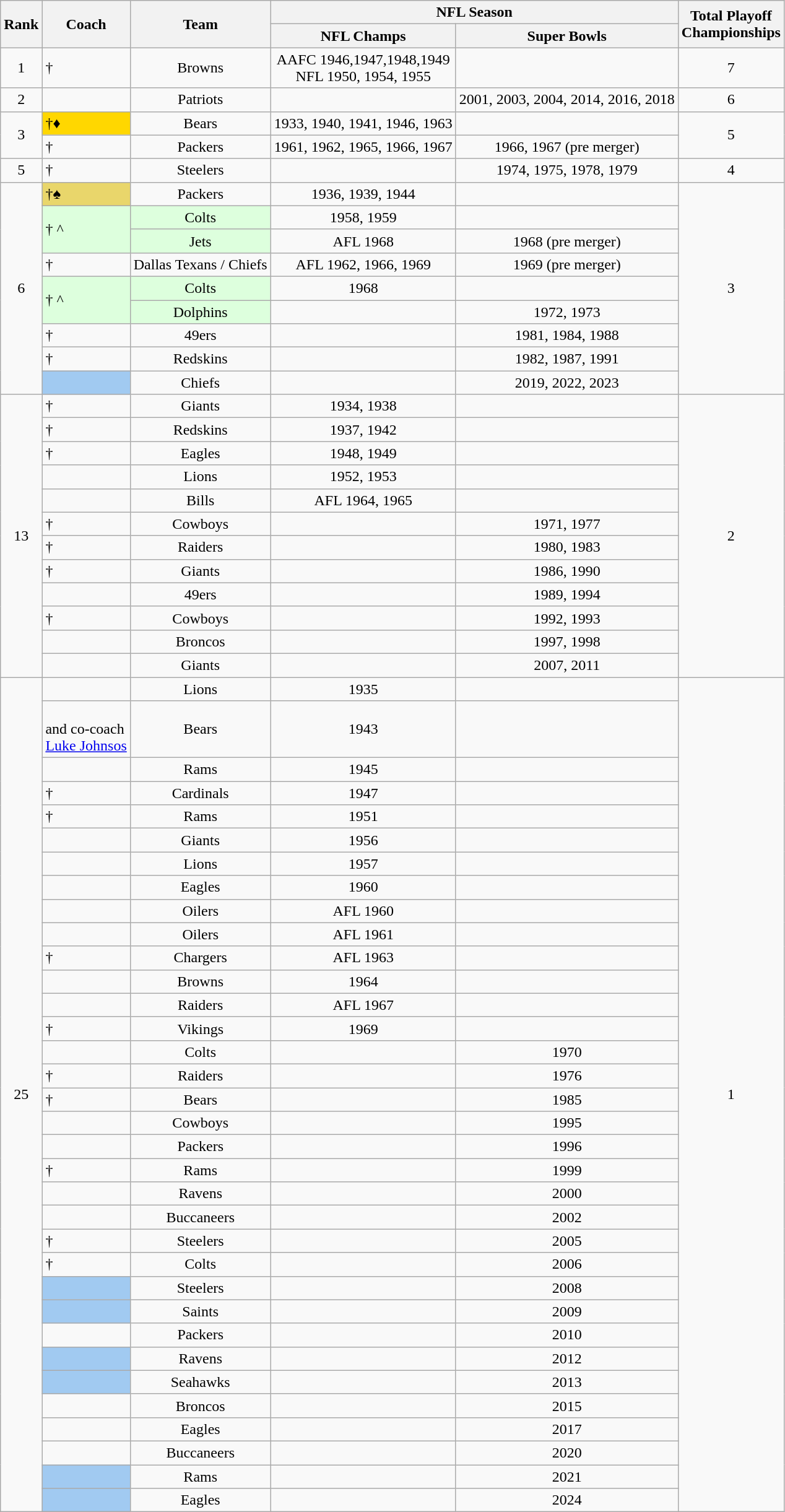<table class="wikitable sortable">
<tr>
<th rowspan=2>Rank</th>
<th rowspan=2>Coach</th>
<th rowspan=2>Team</th>
<th colspan=2>NFL Season</th>
<th rowspan="2">Total Playoff <br> Championships</th>
</tr>
<tr>
<th>NFL Champs</th>
<th>Super Bowls</th>
</tr>
<tr align="center">
<td>1</td>
<td align="left">†</td>
<td data-sort-value="Browns A">Browns</td>
<td data-sort-value="1946">AAFC 1946,1947,1948,1949 <br> NFL 1950, 1954, 1955</td>
<td data-sort-value="3050"></td>
<td>7</td>
</tr>
<tr align="center">
<td>2</td>
<td align="left"></td>
<td data-sort-value="Patriots A">Patriots</td>
<td data-sort-value="2001"></td>
<td data-sort-value="2001">2001, 2003, 2004, 2014, 2016, 2018</td>
<td>6</td>
</tr>
<tr align="center">
<td rowspan="2">3</td>
<td align="left" style="background: #FFD700">†♦</td>
<td data-sort-value="Bears A">Bears</td>
<td data-sort-value="1933 ">1933, 1940, 1941, 1946, 1963</td>
<td data-sort-value="3033"></td>
<td rowspan="2">5</td>
</tr>
<tr align="center">
<td align="left">†</td>
<td data-sort-value="Packers B">Packers</td>
<td data-sort-value="1961 ">1961, 1962, 1965, 1966, 1967</td>
<td data-sort-value="1966 ">1966, 1967 (pre merger)</td>
</tr>
<tr align="center">
<td>5</td>
<td align="left">†</td>
<td data-sort-value="Steelers A">Steelers</td>
<td data-sort-value="1974 "></td>
<td data-sort-value="1974 ">1974, 1975, 1978, 1979</td>
<td>4</td>
</tr>
<tr align="center">
<td rowspan="9">6</td>
<td align="left" style="background: #E9D66B">†♠</td>
<td data-sort-value="Packers A">Packers</td>
<td data-sort-value="1936 ">1936, 1939, 1944</td>
<td data-sort-value="3036"></td>
<td rowspan="9">3</td>
</tr>
<tr align="center">
<td align="left" rowspan=2 bgcolor="#DDFFDD">† ^</td>
<td data-sort-value="Colts A" bgcolor="#DDFFDD">Colts</td>
<td data-sort-value="1958">1958, 1959</td>
<td data-sort-value="3058"></td>
</tr>
<tr align="center">
<td data-sort-value="Jets A" bgcolor="#DDFFDD">Jets</td>
<td data-sort-value="1969.1968">AFL 1968</td>
<td data-sort-value="1968">1968 (pre merger)</td>
</tr>
<tr align="center">
<td align="left">†</td>
<td data-sort-value="Chiefs A">Dallas Texans / Chiefs</td>
<td data-sort-value="1969.1962 ">AFL 1962, 1966, 1969</td>
<td data-sort-value="1969 ">1969 (pre merger)</td>
</tr>
<tr align="center">
<td align="left" rowspan="2" bgcolor="#DDFFDD">† ^</td>
<td data-sort-value="Colts B" bgcolor="#DDFFDD">Colts</td>
<td data-sort-value="1968">1968</td>
<td data-sort-value="3068"></td>
</tr>
<tr align="center">
<td data-sort-value="Dolphins A" bgcolor="#DDFFDD">Dolphins</td>
<td data-sort-value="1972"></td>
<td data-sort-value="1972">1972, 1973</td>
</tr>
<tr align="center">
<td align="left">†</td>
<td data-sort-value="49ers A">49ers</td>
<td data-sort-value="1981 "></td>
<td data-sort-value="1981 ">1981, 1984, 1988</td>
</tr>
<tr align="center">
<td align="left">†</td>
<td data-sort-value="Redskins B">Redskins</td>
<td data-sort-value="1982"></td>
<td data-sort-value="1982">1982, 1987, 1991</td>
</tr>
<tr align="center">
<td align="left" style="background: #A1CAF1;"><strong></strong></td>
<td data-sort-value="Chiefs B">Chiefs</td>
<td data-sort-value="2019 "></td>
<td data-sort-value="2019 ">2019, 2022, 2023</td>
</tr>
<tr align="center">
<td rowspan=12>13</td>
<td align="left">†</td>
<td data-sort-value="Giants A">Giants</td>
<td data-sort-value="1934 ">1934, 1938</td>
<td data-sort-value="3034"></td>
<td rowspan="12">2</td>
</tr>
<tr align="center">
<td align="left">†</td>
<td data-sort-value="Redskins A">Redskins</td>
<td data-sort-value="1937 ">1937, 1942</td>
<td data-sort-value="3037"></td>
</tr>
<tr align="center">
<td align="left">†</td>
<td data-sort-value="Eagles A">Eagles</td>
<td data-sort-value="1948">1948, 1949</td>
<td data-sort-value="3048"></td>
</tr>
<tr align="center">
<td align="left"></td>
<td data-sort-value="Lions B">Lions</td>
<td data-sort-value="1952">1952, 1953</td>
<td data-sort-value="3052"></td>
</tr>
<tr align="center">
<td align="left"></td>
<td data-sort-value="Bills A">Bills</td>
<td data-sort-value="1969.1964 ">AFL 1964, 1965</td>
<td data-sort-value="3164"></td>
</tr>
<tr align="center">
<td align="left">†</td>
<td data-sort-value="Cowboys A">Cowboys</td>
<td data-sort-value="1971"></td>
<td data-sort-value="1971">1971, 1977</td>
</tr>
<tr align="center">
<td align="left">†</td>
<td data-sort-value="Raiders C">Raiders</td>
<td data-sort-value="1980 "></td>
<td data-sort-value="1980 ">1980, 1983</td>
</tr>
<tr align="center">
<td align="left">†</td>
<td data-sort-value="Giants C">Giants</td>
<td data-sort-value="1986 "></td>
<td data-sort-value="1986 ">1986, 1990</td>
</tr>
<tr align="center">
<td align="left"></td>
<td data-sort-value="49ers B">49ers</td>
<td data-sort-value="1989 "></td>
<td data-sort-value="1989 ">1989, 1994</td>
</tr>
<tr align="center">
<td align="left">†</td>
<td data-sort-value="Cowboys B">Cowboys</td>
<td data-sort-value="1992 "></td>
<td data-sort-value="1992 ">1992, 1993</td>
</tr>
<tr align="center">
<td align="left"></td>
<td data-sort-value="Broncos A">Broncos</td>
<td data-sort-value="1997 "></td>
<td data-sort-value="1997 ">1997, 1998</td>
</tr>
<tr align="center">
<td align="left"></td>
<td data-sort-value="Giants D">Giants</td>
<td data-sort-value="2007 "></td>
<td data-sort-value="2007 ">2007, 2011</td>
</tr>
<tr align="center">
<td rowspan=34>25</td>
<td align="left"></td>
<td data-sort-value="Lions A">Lions</td>
<td data-sort-value="1935 ">1935</td>
<td data-sort-value="3035"></td>
<td rowspan="34">1</td>
</tr>
<tr align="center">
<td align="left"><br>and co-coach<br><a href='#'>Luke Johnsos</a></td>
<td data-sort-value="Bears B">Bears</td>
<td data-sort-value="1943 ">1943</td>
<td data-sort-value="3043"></td>
</tr>
<tr align="center">
<td align="left"></td>
<td data-sort-value="Rams  A">Rams</td>
<td data-sort-value="1945 ">1945</td>
<td data-sort-value="3045"></td>
</tr>
<tr align="center">
<td align="left">†</td>
<td data-sort-value="Cardinals  A">Cardinals</td>
<td data-sort-value="1947 ">1947</td>
<td data-sort-value="3047"></td>
</tr>
<tr align="center">
<td align="left">†</td>
<td data-sort-value="Rams B">Rams</td>
<td data-sort-value="1951 ">1951</td>
<td data-sort-value="3051"></td>
</tr>
<tr align="center">
<td align="left"></td>
<td data-sort-value="Giants B">Giants</td>
<td data-sort-value="1956 ">1956</td>
<td data-sort-value="3056"></td>
</tr>
<tr align="center">
<td align="left"></td>
<td data-sort-value="Lions C">Lions</td>
<td data-sort-value="1957 ">1957</td>
<td data-sort-value="3057"></td>
</tr>
<tr align="center">
<td align="left"></td>
<td data-sort-value="Eagles B">Eagles</td>
<td data-sort-value="1960 ">1960</td>
<td data-sort-value="3060"></td>
</tr>
<tr align="center">
<td align="left"></td>
<td data-sort-value="Oilers A">Oilers</td>
<td data-sort-value="1969.1960 ">AFL 1960</td>
<td data-sort-value="3160 "></td>
</tr>
<tr align="center">
<td align="left"></td>
<td data-sort-value="Oilers A">Oilers</td>
<td data-sort-value="1969.1961 ">AFL 1961</td>
<td data-sort-value="3161 "></td>
</tr>
<tr align="center">
<td align="left">†</td>
<td data-sort-value="Chargers  A">Chargers</td>
<td data-sort-value="1969.1963 ">AFL 1963</td>
<td data-sort-value="3163 "></td>
</tr>
<tr align="center">
<td align="left"></td>
<td data-sort-value="Browns B ">Browns</td>
<td data-sort-value="1964 ">1964</td>
<td data-sort-value="3064"></td>
</tr>
<tr align="center">
<td align="left"></td>
<td data-sort-value="Raiders  A">Raiders</td>
<td data-sort-value="1969.1967 ">AFL 1967</td>
<td data-sort-value="3167 "></td>
</tr>
<tr align="center">
<td align="left">†</td>
<td data-sort-value="Vikings A">Vikings</td>
<td data-sort-value="1969 ">1969</td>
<td data-sort-value="3069 "></td>
</tr>
<tr align="center">
<td align="left"></td>
<td data-sort-value="Colts C">Colts</td>
<td data-sort-value="1970"></td>
<td data-sort-value="1970">1970</td>
</tr>
<tr align="center">
<td align="left">†</td>
<td data-sort-value="Raiders B">Raiders</td>
<td data-sort-value="1976 "></td>
<td data-sort-value="1976 ">1976</td>
</tr>
<tr align="center">
<td align="left">†</td>
<td data-sort-value="Bears C">Bears</td>
<td data-sort-value="1985 "></td>
<td data-sort-value="1985 ">1985</td>
</tr>
<tr align="center">
<td align="left"></td>
<td data-sort-value="Cowboys C">Cowboys</td>
<td data-sort-value="1995 "></td>
<td data-sort-value="1995 ">1995</td>
</tr>
<tr align="center">
<td align="left"></td>
<td data-sort-value="Packers C">Packers</td>
<td data-sort-value="1996"></td>
<td data-sort-value="1996">1996</td>
</tr>
<tr align="center">
<td align="left">†</td>
<td data-sort-value="Rams C">Rams</td>
<td data-sort-value="1999 "></td>
<td data-sort-value="1999 ">1999</td>
</tr>
<tr align="center">
<td align="left"></td>
<td data-sort-value="Ravens A">Ravens</td>
<td data-sort-value="2000 "></td>
<td data-sort-value="2000 ">2000</td>
</tr>
<tr align="center">
<td align="left"></td>
<td data-sort-value="Buccaneers A">Buccaneers</td>
<td data-sort-value="2002"></td>
<td data-sort-value="2002">2002</td>
</tr>
<tr align="center">
<td align="left">†</td>
<td data-sort-value="Steelers A">Steelers</td>
<td data-sort-value="2005"></td>
<td data-sort-value="2005">2005</td>
</tr>
<tr align="center">
<td align="left">†</td>
<td data-sort-value="Colts D">Colts</td>
<td data-sort-value="2006 "></td>
<td data-sort-value="2006 ">2006</td>
</tr>
<tr align="center">
<td align="left" bgcolor="#A1CAF1"><strong></strong></td>
<td data-sort-value="Steelers C">Steelers</td>
<td data-sort-value="2008 "></td>
<td data-sort-value="2008 ">2008</td>
</tr>
<tr align="center">
<td align="left" bgcolor="#A1CAF1"><strong></strong></td>
<td data-sort-value="Saints A">Saints</td>
<td data-sort-value="2009 "></td>
<td data-sort-value="2009 ">2009</td>
</tr>
<tr align="center">
<td align="left"></td>
<td data-sort-value="Packers D">Packers</td>
<td data-sort-value="2010 "></td>
<td data-sort-value="2010 ">2010</td>
</tr>
<tr align="center">
<td align="left" bgcolor="#A1CAF1"><strong></strong></td>
<td data-sort-value="Ravens B">Ravens</td>
<td data-sort-value="2012 "></td>
<td data-sort-value="2012 ">2012</td>
</tr>
<tr align="center">
<td align="left" bgcolor="#A1CAF1"><strong></strong></td>
<td data-sort-value="Seahawks A">Seahawks</td>
<td data-sort-value="2013 "></td>
<td data-sort-value="2013 ">2013</td>
</tr>
<tr align="center">
<td align="left"></td>
<td data-sort-value="Broncos B">Broncos</td>
<td data-sort-value="2015 "></td>
<td data-sort-value="2015 ">2015</td>
</tr>
<tr align="center">
<td align="left"></td>
<td data-sort-value="Eagles C">Eagles</td>
<td data-sort-value="2017 "></td>
<td data-sort-value="2017 ">2017</td>
</tr>
<tr align="center">
<td align="left"></td>
<td data-sort-value="Buccaneers B">Buccaneers</td>
<td data-sort-value="2020 "></td>
<td data-sort-value="2020 ">2020</td>
</tr>
<tr align="center">
<td align="left" style="background: #A1CAF1;"><strong></strong></td>
<td data-sort-value="Rams B">Rams</td>
<td data-sort-value="2021 "></td>
<td data-sort-value="2021 ">2021</td>
</tr>
<tr align="center">
<td align="left" style="background: #A1CAF1;"><strong></strong></td>
<td data-sort-value="Eagles D">Eagles</td>
<td data-sort-value="2024 "></td>
<td data-sort-value="2024 ">2024</td>
</tr>
</table>
